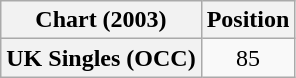<table class="wikitable plainrowheaders" style="text-align:center">
<tr>
<th>Chart (2003)</th>
<th>Position</th>
</tr>
<tr>
<th scope="row">UK Singles (OCC)</th>
<td>85</td>
</tr>
</table>
